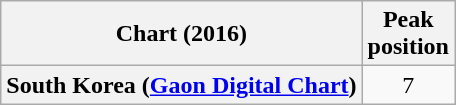<table class="wikitable sortable plainrowheaders" style="text-align:center;">
<tr>
<th>Chart (2016)</th>
<th>Peak<br>position</th>
</tr>
<tr>
<th scope="row">South Korea (<a href='#'>Gaon Digital Chart</a>)</th>
<td>7</td>
</tr>
</table>
